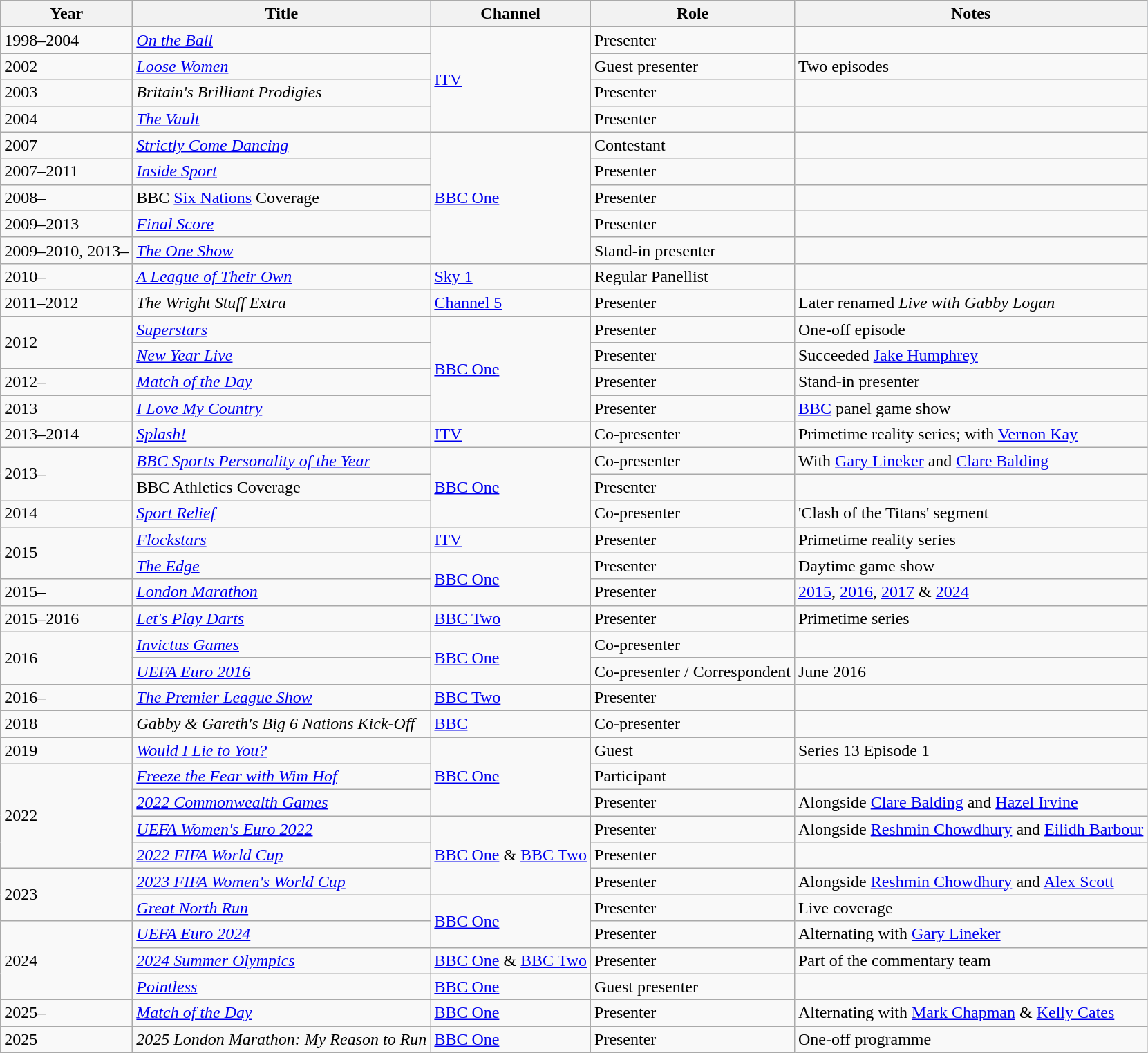<table class="wikitable">
<tr style="background:#b0c4de; text-align:center;">
<th>Year</th>
<th>Title</th>
<th>Channel</th>
<th>Role</th>
<th>Notes</th>
</tr>
<tr>
<td>1998–2004</td>
<td><em><a href='#'>On the Ball</a></em></td>
<td rowspan=4><a href='#'>ITV</a></td>
<td>Presenter</td>
<td></td>
</tr>
<tr>
<td>2002</td>
<td><em><a href='#'>Loose Women</a></em></td>
<td>Guest presenter</td>
<td>Two episodes</td>
</tr>
<tr>
<td>2003</td>
<td><em>Britain's Brilliant Prodigies</em></td>
<td>Presenter</td>
<td></td>
</tr>
<tr>
<td>2004</td>
<td><em><a href='#'>The Vault</a></em></td>
<td>Presenter</td>
<td></td>
</tr>
<tr>
<td>2007</td>
<td><em><a href='#'>Strictly Come Dancing</a></em></td>
<td rowspan=5><a href='#'>BBC One</a></td>
<td>Contestant</td>
<td></td>
</tr>
<tr>
<td>2007–2011</td>
<td><em><a href='#'>Inside Sport</a></em></td>
<td>Presenter</td>
<td></td>
</tr>
<tr>
<td>2008–</td>
<td>BBC <a href='#'>Six Nations</a> Coverage</td>
<td>Presenter</td>
<td></td>
</tr>
<tr>
<td>2009–2013</td>
<td><em><a href='#'>Final Score</a></em></td>
<td>Presenter</td>
<td></td>
</tr>
<tr>
<td>2009–2010, 2013–</td>
<td><em><a href='#'>The One Show</a></em></td>
<td>Stand-in presenter</td>
<td></td>
</tr>
<tr>
<td>2010–</td>
<td><em><a href='#'>A League of Their Own</a></em></td>
<td><a href='#'>Sky 1</a></td>
<td>Regular Panellist</td>
<td></td>
</tr>
<tr>
<td>2011–2012</td>
<td><em>The Wright Stuff Extra</em></td>
<td><a href='#'>Channel 5</a></td>
<td>Presenter</td>
<td>Later renamed <em>Live with Gabby Logan</em></td>
</tr>
<tr>
<td rowspan="2">2012</td>
<td><em><a href='#'>Superstars</a></em></td>
<td rowspan="4"><a href='#'>BBC One</a></td>
<td>Presenter</td>
<td>One-off episode</td>
</tr>
<tr>
<td><em><a href='#'>New Year Live</a></em></td>
<td>Presenter</td>
<td>Succeeded <a href='#'>Jake Humphrey</a></td>
</tr>
<tr>
<td>2012–</td>
<td><em><a href='#'>Match of the Day</a></em></td>
<td>Presenter</td>
<td>Stand-in presenter</td>
</tr>
<tr>
<td>2013</td>
<td><em><a href='#'>I Love My Country</a></em></td>
<td>Presenter</td>
<td><a href='#'>BBC</a> panel game show</td>
</tr>
<tr>
<td>2013–2014</td>
<td><em><a href='#'>Splash!</a></em></td>
<td><a href='#'>ITV</a></td>
<td>Co-presenter</td>
<td>Primetime reality series; with <a href='#'>Vernon Kay</a></td>
</tr>
<tr>
<td rowspan=2>2013–</td>
<td><em><a href='#'>BBC Sports Personality of the Year</a></em></td>
<td rowspan="3"><a href='#'>BBC One</a></td>
<td>Co-presenter</td>
<td>With <a href='#'>Gary Lineker</a> and <a href='#'>Clare Balding</a></td>
</tr>
<tr>
<td>BBC Athletics Coverage</td>
<td>Presenter</td>
<td></td>
</tr>
<tr>
<td>2014</td>
<td><em><a href='#'>Sport Relief</a></em></td>
<td>Co-presenter</td>
<td>'Clash of the Titans' segment</td>
</tr>
<tr>
<td rowspan=2>2015</td>
<td><em><a href='#'>Flockstars</a></em></td>
<td><a href='#'>ITV</a></td>
<td>Presenter</td>
<td>Primetime reality series</td>
</tr>
<tr>
<td><em><a href='#'>The Edge</a></em></td>
<td rowspan="2"><a href='#'>BBC One</a></td>
<td>Presenter</td>
<td>Daytime game show</td>
</tr>
<tr>
<td>2015–</td>
<td><em><a href='#'>London Marathon</a></em></td>
<td>Presenter</td>
<td><a href='#'>2015</a>, <a href='#'>2016</a>, <a href='#'>2017</a> & <a href='#'>2024</a></td>
</tr>
<tr>
<td>2015–2016</td>
<td><em><a href='#'>Let's Play Darts</a></em></td>
<td><a href='#'>BBC Two</a></td>
<td>Presenter</td>
<td>Primetime series</td>
</tr>
<tr>
<td rowspan="2">2016</td>
<td><em><a href='#'>Invictus Games</a></em></td>
<td rowspan=2><a href='#'>BBC One</a></td>
<td>Co-presenter</td>
<td></td>
</tr>
<tr>
<td><em><a href='#'>UEFA Euro 2016</a></em></td>
<td>Co-presenter / Correspondent</td>
<td>June 2016</td>
</tr>
<tr>
<td>2016–</td>
<td><em><a href='#'>The Premier League Show</a></em></td>
<td><a href='#'>BBC Two</a></td>
<td>Presenter</td>
<td></td>
</tr>
<tr>
<td>2018</td>
<td><em>Gabby & Gareth's Big 6 Nations Kick-Off</em></td>
<td><a href='#'>BBC</a></td>
<td>Co-presenter</td>
<td></td>
</tr>
<tr>
<td>2019</td>
<td><em><a href='#'>Would I Lie to You?</a></em></td>
<td rowspan="3"><a href='#'>BBC One</a></td>
<td>Guest</td>
<td>Series 13 Episode 1</td>
</tr>
<tr>
<td rowspan=4>2022</td>
<td><em><a href='#'>Freeze the Fear with Wim Hof</a></em></td>
<td>Participant</td>
<td></td>
</tr>
<tr>
<td><em><a href='#'>2022 Commonwealth Games</a></em></td>
<td>Presenter</td>
<td>Alongside <a href='#'>Clare Balding</a> and <a href='#'>Hazel Irvine</a></td>
</tr>
<tr>
<td><em><a href='#'>UEFA Women's Euro 2022</a></em></td>
<td rowspan="3"><a href='#'>BBC One</a> & <a href='#'>BBC Two</a></td>
<td>Presenter</td>
<td>Alongside <a href='#'>Reshmin Chowdhury</a> and <a href='#'>Eilidh Barbour</a></td>
</tr>
<tr>
<td><em><a href='#'>2022 FIFA World Cup</a></em></td>
<td>Presenter</td>
<td></td>
</tr>
<tr>
<td rowspan=2>2023</td>
<td><em><a href='#'>2023 FIFA Women's World Cup</a></em></td>
<td>Presenter</td>
<td>Alongside <a href='#'>Reshmin Chowdhury</a> and <a href='#'>Alex Scott</a></td>
</tr>
<tr>
<td><em><a href='#'>Great North Run</a></em></td>
<td rowspan=2><a href='#'>BBC One</a></td>
<td>Presenter</td>
<td>Live coverage</td>
</tr>
<tr>
<td rowspan=3>2024</td>
<td><em><a href='#'>UEFA Euro 2024</a></em></td>
<td>Presenter</td>
<td>Alternating with <a href='#'>Gary Lineker</a></td>
</tr>
<tr>
<td><em><a href='#'>2024 Summer Olympics</a></em></td>
<td><a href='#'>BBC One</a> & <a href='#'>BBC Two</a></td>
<td>Presenter</td>
<td>Part of the commentary team</td>
</tr>
<tr>
<td><em><a href='#'>Pointless</a></em></td>
<td><a href='#'>BBC One</a></td>
<td>Guest presenter</td>
<td></td>
</tr>
<tr>
<td>2025–</td>
<td><em><a href='#'>Match of the Day</a></em></td>
<td><a href='#'>BBC One</a></td>
<td>Presenter</td>
<td>Alternating with <a href='#'>Mark Chapman</a> & <a href='#'>Kelly Cates</a></td>
</tr>
<tr>
<td>2025</td>
<td><em>2025 London Marathon: My Reason to Run</em></td>
<td><a href='#'>BBC One</a></td>
<td>Presenter</td>
<td>One-off programme</td>
</tr>
</table>
